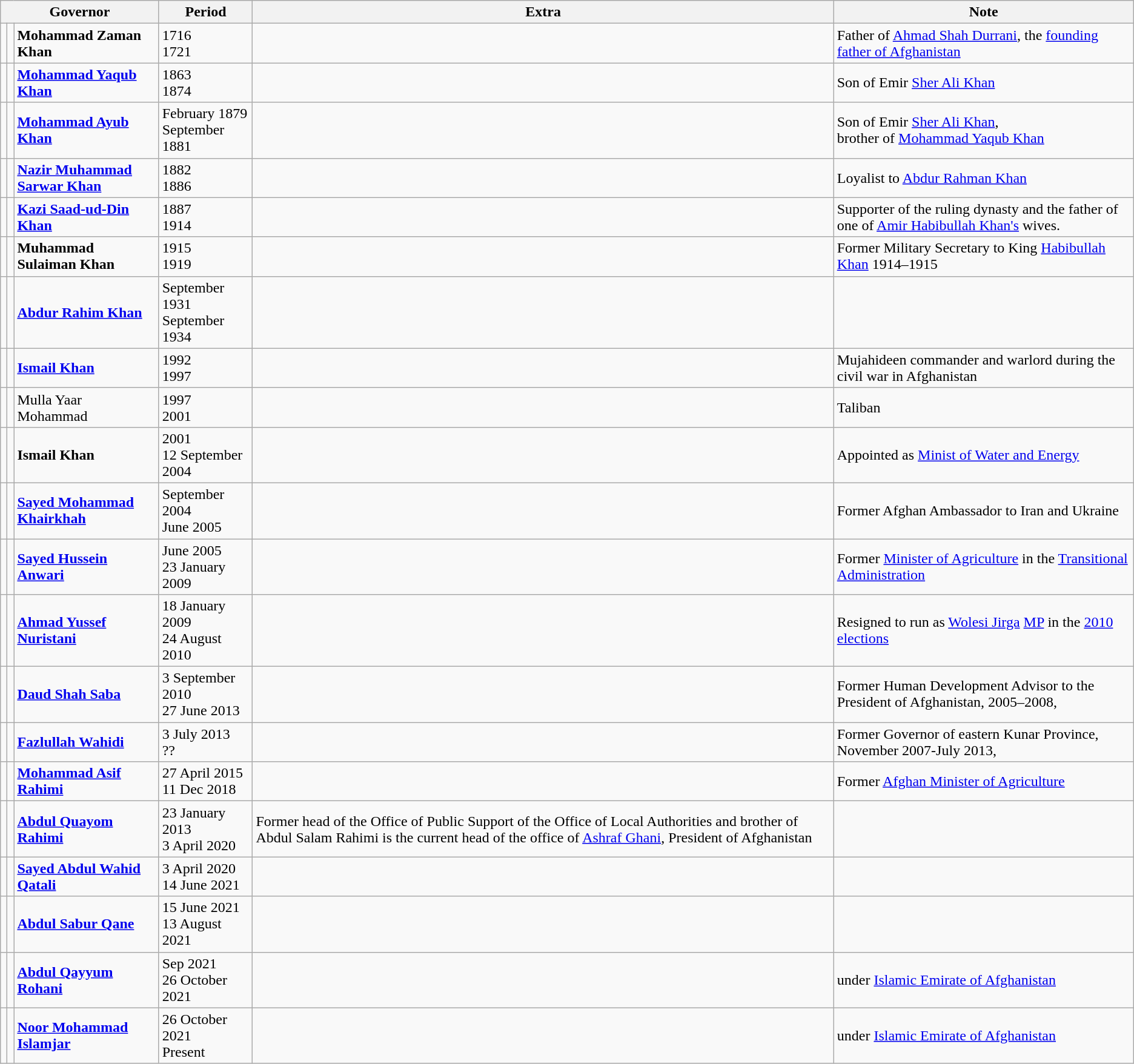<table class="wikitable">
<tr>
<th colspan="3">Governor</th>
<th>Period</th>
<th>Extra</th>
<th>Note</th>
</tr>
<tr>
<td></td>
<td></td>
<td><strong>Mohammad Zaman Khan</strong></td>
<td>1716 <br> 1721</td>
<td></td>
<td>Father of <a href='#'>Ahmad Shah Durrani</a>, the <a href='#'>founding father of Afghanistan</a></td>
</tr>
<tr>
<td></td>
<td></td>
<td><strong><a href='#'>Mohammad Yaqub Khan</a></strong></td>
<td>1863 <br> 1874</td>
<td></td>
<td>Son of Emir <a href='#'>Sher Ali Khan</a></td>
</tr>
<tr>
<td></td>
<td></td>
<td><strong><a href='#'>Mohammad Ayub Khan</a></strong></td>
<td>February 1879 <br> September 1881</td>
<td></td>
<td>Son of Emir <a href='#'>Sher Ali Khan</a>,<br>brother of <a href='#'>Mohammad Yaqub Khan</a></td>
</tr>
<tr>
<td></td>
<td></td>
<td><strong><a href='#'>Nazir Muhammad Sarwar Khan</a></strong></td>
<td>1882 <br> 1886</td>
<td></td>
<td>Loyalist to <a href='#'>Abdur Rahman Khan</a></td>
</tr>
<tr>
<td></td>
<td></td>
<td><strong><a href='#'>Kazi Saad-ud-Din Khan</a></strong></td>
<td>1887 <br> 1914</td>
<td></td>
<td>Supporter of the ruling dynasty and the father of one of <a href='#'>Amir Habibullah Khan's</a> wives.</td>
</tr>
<tr>
<td></td>
<td></td>
<td><strong>Muhammad Sulaiman Khan</strong></td>
<td>1915 <br> 1919</td>
<td></td>
<td>Former Military Secretary to King <a href='#'>Habibullah Khan</a> 1914–1915</td>
</tr>
<tr>
<td></td>
<td></td>
<td><strong><a href='#'>Abdur Rahim Khan</a></strong></td>
<td>September 1931<br>September 1934</td>
<td></td>
<td></td>
</tr>
<tr>
<td></td>
<td></td>
<td><strong><a href='#'>Ismail Khan</a></strong></td>
<td>1992 <br> 1997</td>
<td></td>
<td>Mujahideen commander and warlord during the civil war in Afghanistan</td>
</tr>
<tr>
<td></td>
<td></td>
<td>Mulla Yaar Mohammad</td>
<td>1997 <br> 2001</td>
<td></td>
<td>Taliban</td>
</tr>
<tr>
<td></td>
<td></td>
<td><strong>Ismail Khan</strong></td>
<td>2001 <br> 12 September 2004</td>
<td></td>
<td>Appointed as <a href='#'>Minist of Water and Energy</a></td>
</tr>
<tr>
<td></td>
<td></td>
<td><strong><a href='#'>Sayed Mohammad Khairkhah</a></strong></td>
<td>September 2004 <br> June 2005</td>
<td></td>
<td>Former Afghan Ambassador to Iran and Ukraine</td>
</tr>
<tr>
<td></td>
<td></td>
<td><strong><a href='#'>Sayed Hussein Anwari</a></strong></td>
<td>June 2005 <br> 23 January 2009</td>
<td></td>
<td>Former <a href='#'>Minister of Agriculture</a> in the <a href='#'>Transitional Administration</a></td>
</tr>
<tr>
<td></td>
<td></td>
<td><strong><a href='#'>Ahmad Yussef Nuristani</a></strong></td>
<td>18 January 2009 <br> 24 August 2010</td>
<td></td>
<td>Resigned to run as <a href='#'>Wolesi Jirga</a> <a href='#'>MP</a> in the <a href='#'>2010 elections</a></td>
</tr>
<tr>
<td></td>
<td></td>
<td><strong><a href='#'>Daud Shah Saba</a></strong></td>
<td>3 September 2010 <br> 27 June 2013</td>
<td></td>
<td>Former Human Development Advisor to the President of Afghanistan, 2005–2008,</td>
</tr>
<tr>
<td></td>
<td></td>
<td><strong><a href='#'>Fazlullah Wahidi</a></strong></td>
<td>3 July 2013 <br> ??</td>
<td></td>
<td>Former Governor of eastern Kunar Province, November 2007-July 2013,</td>
</tr>
<tr>
<td></td>
<td></td>
<td><strong><a href='#'>Mohammad Asif Rahimi</a></strong></td>
<td>27 April 2015<br>11 Dec 2018</td>
<td></td>
<td>Former <a href='#'>Afghan Minister of Agriculture</a></td>
</tr>
<tr>
<td></td>
<td></td>
<td><strong><a href='#'>Abdul Quayom Rahimi</a></strong></td>
<td>23 January 2013 <br>3 April 2020</td>
<td>Former head of the Office of Public Support of the Office of Local Authorities and brother of Abdul Salam Rahimi is the current head of the office of <a href='#'>Ashraf Ghani</a>, President of Afghanistan</td>
<td></td>
</tr>
<tr>
<td></td>
<td></td>
<td><strong><a href='#'>Sayed Abdul Wahid Qatali</a></strong></td>
<td>3 April 2020 <br> 14 June 2021</td>
<td></td>
</tr>
<tr>
<td></td>
<td></td>
<td><strong><a href='#'>Abdul Sabur Qane</a></strong></td>
<td>15 June 2021 <br> 13 August 2021</td>
<td></td>
<td></td>
</tr>
<tr>
<td></td>
<td></td>
<td><strong><a href='#'>Abdul Qayyum Rohani</a></strong></td>
<td>Sep 2021 <br> 26 October 2021</td>
<td></td>
<td>under <a href='#'>Islamic Emirate of Afghanistan</a></td>
</tr>
<tr>
<td></td>
<td></td>
<td><strong><a href='#'>Noor Mohammad Islamjar</a></strong></td>
<td>26 October 2021 <br> Present</td>
<td></td>
<td>under <a href='#'>Islamic Emirate of Afghanistan</a></td>
</tr>
</table>
